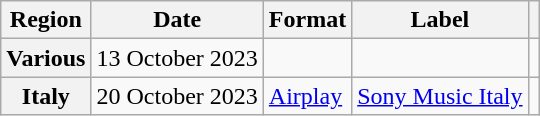<table class="wikitable plainrowheaders">
<tr>
<th scope="col">Region</th>
<th scope="col">Date</th>
<th scope="col">Format</th>
<th scope="col">Label</th>
<th scope="col"></th>
</tr>
<tr>
<th scope="row">Various</th>
<td>13 October 2023</td>
<td></td>
<td></td>
<td></td>
</tr>
<tr>
<th scope="row">Italy</th>
<td>20 October 2023</td>
<td><a href='#'>Airplay</a></td>
<td><a href='#'>Sony Music Italy</a></td>
<td></td>
</tr>
</table>
